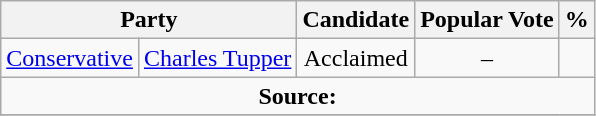<table class="wikitable">
<tr>
<th colspan="2">Party</th>
<th>Candidate</th>
<th>Popular Vote</th>
<th>%</th>
</tr>
<tr>
<td><a href='#'>Conservative</a></td>
<td> <a href='#'>Charles Tupper</a></td>
<td align=center>Acclaimed</td>
<td align=center>–</td>
</tr>
<tr>
<td align="center" colspan=5><strong>Source:</strong> </td>
</tr>
<tr>
</tr>
</table>
